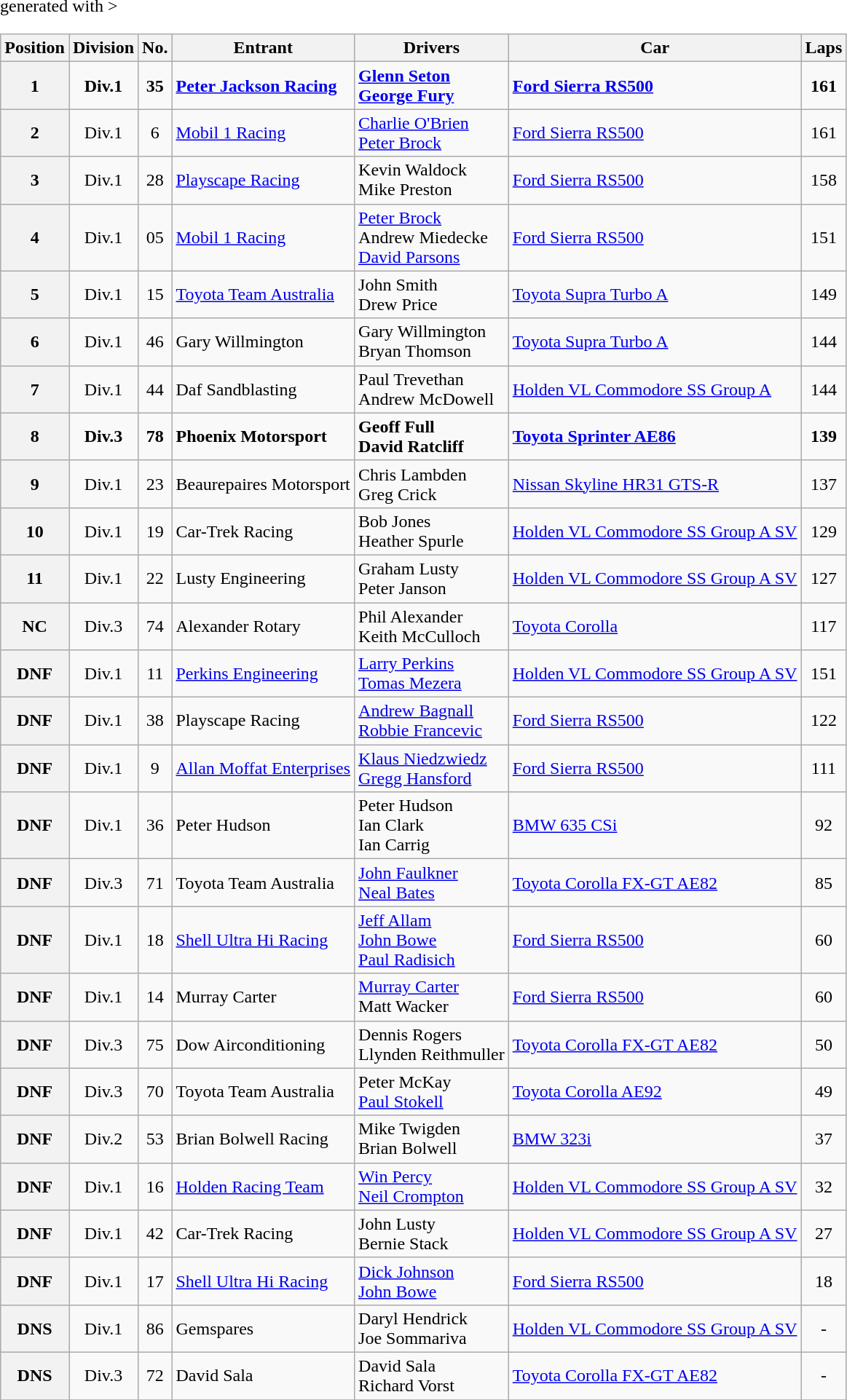<table class="wikitable" <hiddentext>generated with >
<tr style="font-weight:bold">
<th>Position</th>
<th>Division</th>
<th>No.</th>
<th>Entrant</th>
<th>Drivers</th>
<th>Car</th>
<th>Laps</th>
</tr>
<tr style="font-weight:bold">
<th>1</th>
<td align="center">Div.1</td>
<td align="center">35</td>
<td><a href='#'>Peter Jackson Racing</a></td>
<td> <a href='#'>Glenn Seton</a><br> <a href='#'>George Fury</a></td>
<td><a href='#'>Ford Sierra RS500</a></td>
<td align="center">161</td>
</tr>
<tr>
<th>2</th>
<td align="center">Div.1</td>
<td align="center">6</td>
<td><a href='#'>Mobil 1 Racing</a></td>
<td> <a href='#'>Charlie O'Brien</a><br> <a href='#'>Peter Brock</a></td>
<td><a href='#'>Ford Sierra RS500</a></td>
<td align="center">161</td>
</tr>
<tr>
<th>3</th>
<td align="center">Div.1</td>
<td align="center">28</td>
<td><a href='#'>Playscape Racing</a></td>
<td> Kevin Waldock<br> Mike Preston</td>
<td><a href='#'>Ford Sierra RS500</a></td>
<td align="center">158</td>
</tr>
<tr>
<th>4</th>
<td align="center">Div.1</td>
<td align="center">05</td>
<td><a href='#'>Mobil 1 Racing</a></td>
<td> <a href='#'>Peter Brock</a><br> Andrew Miedecke<br> <a href='#'>David Parsons</a></td>
<td><a href='#'>Ford Sierra RS500</a></td>
<td align="center">151</td>
</tr>
<tr>
<th>5</th>
<td align="center">Div.1</td>
<td align="center">15</td>
<td><a href='#'>Toyota Team Australia</a></td>
<td> John Smith<br> Drew Price</td>
<td><a href='#'>Toyota Supra Turbo A</a></td>
<td align="center">149</td>
</tr>
<tr>
<th>6</th>
<td align="center">Div.1</td>
<td align="center">46</td>
<td>Gary Willmington</td>
<td> Gary Willmington<br> Bryan Thomson</td>
<td><a href='#'>Toyota Supra Turbo A</a></td>
<td align="center">144</td>
</tr>
<tr>
<th>7</th>
<td align="center">Div.1</td>
<td align="center">44</td>
<td>Daf Sandblasting</td>
<td> Paul Trevethan<br> Andrew McDowell</td>
<td><a href='#'>Holden VL Commodore SS Group A</a></td>
<td align="center">144</td>
</tr>
<tr style="font-weight:bold">
<th>8</th>
<td align="center">Div.3</td>
<td align="center">78</td>
<td>Phoenix Motorsport</td>
<td> Geoff Full<br> David Ratcliff</td>
<td><a href='#'>Toyota Sprinter AE86</a></td>
<td align="center">139</td>
</tr>
<tr>
<th>9</th>
<td align="center">Div.1</td>
<td align="center">23</td>
<td>Beaurepaires Motorsport</td>
<td> Chris Lambden<br> Greg Crick</td>
<td><a href='#'>Nissan Skyline HR31 GTS-R</a></td>
<td align="center">137</td>
</tr>
<tr>
<th>10</th>
<td align="center">Div.1</td>
<td align="center">19</td>
<td>Car-Trek Racing</td>
<td> Bob Jones<br> Heather Spurle</td>
<td><a href='#'>Holden VL Commodore SS Group A SV</a></td>
<td align="center">129</td>
</tr>
<tr>
<th>11</th>
<td align="center">Div.1</td>
<td align="center">22</td>
<td>Lusty Engineering</td>
<td> Graham Lusty<br> Peter Janson</td>
<td><a href='#'>Holden VL Commodore SS Group A SV</a></td>
<td align="center">127</td>
</tr>
<tr>
<th>NC</th>
<td align="center">Div.3</td>
<td align="center">74</td>
<td>Alexander Rotary</td>
<td> Phil Alexander<br> Keith McCulloch</td>
<td><a href='#'>Toyota Corolla</a></td>
<td align="center">117</td>
</tr>
<tr>
<th>DNF</th>
<td align="center">Div.1</td>
<td align="center">11</td>
<td><a href='#'>Perkins Engineering</a></td>
<td> <a href='#'>Larry Perkins</a><br> <a href='#'>Tomas Mezera</a></td>
<td><a href='#'>Holden VL Commodore SS Group A SV</a></td>
<td align="center">151</td>
</tr>
<tr>
<th>DNF</th>
<td align="center">Div.1</td>
<td align="center">38</td>
<td>Playscape Racing</td>
<td> <a href='#'>Andrew Bagnall</a><br> <a href='#'>Robbie Francevic</a></td>
<td><a href='#'>Ford Sierra RS500</a></td>
<td align="center">122</td>
</tr>
<tr>
<th>DNF</th>
<td align="center">Div.1</td>
<td align="center">9</td>
<td><a href='#'>Allan Moffat Enterprises</a></td>
<td> <a href='#'>Klaus Niedzwiedz</a><br> <a href='#'>Gregg Hansford</a></td>
<td><a href='#'>Ford Sierra RS500</a></td>
<td align="center">111</td>
</tr>
<tr>
<th>DNF</th>
<td align="center">Div.1</td>
<td align="center">36</td>
<td>Peter Hudson</td>
<td> Peter Hudson<br> Ian Clark<br> Ian Carrig</td>
<td><a href='#'>BMW 635 CSi</a></td>
<td align="center">92</td>
</tr>
<tr>
<th>DNF</th>
<td align="center">Div.3</td>
<td align="center">71</td>
<td>Toyota Team Australia</td>
<td> <a href='#'>John Faulkner</a><br> <a href='#'>Neal Bates</a></td>
<td><a href='#'>Toyota Corolla FX-GT AE82</a></td>
<td align="center">85</td>
</tr>
<tr>
<th>DNF</th>
<td align="center">Div.1</td>
<td align="center">18</td>
<td><a href='#'>Shell Ultra Hi Racing</a></td>
<td> <a href='#'>Jeff Allam</a><br> <a href='#'>John Bowe</a><br> <a href='#'>Paul Radisich</a></td>
<td><a href='#'>Ford Sierra RS500</a></td>
<td align="center">60</td>
</tr>
<tr>
<th>DNF</th>
<td align="center">Div.1</td>
<td align="center">14</td>
<td>Murray Carter</td>
<td> <a href='#'>Murray Carter</a><br> Matt Wacker</td>
<td><a href='#'>Ford Sierra RS500</a></td>
<td align="center">60</td>
</tr>
<tr>
<th>DNF</th>
<td align="center">Div.3</td>
<td align="center">75</td>
<td>Dow Airconditioning</td>
<td> Dennis Rogers<br> Llynden Reithmuller</td>
<td><a href='#'>Toyota Corolla FX-GT AE82</a></td>
<td align="center">50</td>
</tr>
<tr>
<th>DNF</th>
<td align="center">Div.3</td>
<td align="center">70</td>
<td>Toyota Team Australia</td>
<td> Peter McKay<br> <a href='#'>Paul Stokell</a></td>
<td><a href='#'>Toyota Corolla AE92</a></td>
<td align="center">49</td>
</tr>
<tr>
<th>DNF</th>
<td align="center">Div.2</td>
<td align="center">53</td>
<td>Brian Bolwell Racing</td>
<td> Mike Twigden<br> Brian Bolwell</td>
<td><a href='#'>BMW 323i</a></td>
<td align="center">37</td>
</tr>
<tr>
<th>DNF</th>
<td align="center">Div.1</td>
<td align="center">16</td>
<td><a href='#'>Holden Racing Team</a></td>
<td> <a href='#'>Win Percy</a><br> <a href='#'>Neil Crompton</a></td>
<td><a href='#'>Holden VL Commodore SS Group A SV</a></td>
<td align="center">32</td>
</tr>
<tr>
<th>DNF</th>
<td align="center">Div.1</td>
<td align="center">42</td>
<td>Car-Trek Racing</td>
<td> John Lusty<br>  Bernie Stack</td>
<td><a href='#'>Holden VL Commodore SS Group A SV</a></td>
<td align="center">27</td>
</tr>
<tr>
<th>DNF</th>
<td align="center">Div.1</td>
<td align="center">17</td>
<td><a href='#'>Shell Ultra Hi Racing</a></td>
<td> <a href='#'>Dick Johnson</a><br> <a href='#'>John Bowe</a></td>
<td><a href='#'>Ford Sierra RS500</a></td>
<td align="center">18</td>
</tr>
<tr>
<th>DNS</th>
<td align="center">Div.1</td>
<td align="center">86</td>
<td>Gemspares</td>
<td> Daryl Hendrick<br> Joe Sommariva</td>
<td><a href='#'>Holden VL Commodore SS Group A SV</a></td>
<td align="center">-</td>
</tr>
<tr>
<th>DNS</th>
<td align="center">Div.3</td>
<td align="center">72</td>
<td>David Sala</td>
<td> David Sala<br> Richard Vorst</td>
<td><a href='#'>Toyota Corolla FX-GT AE82</a></td>
<td align="center">-</td>
</tr>
<tr>
</tr>
</table>
